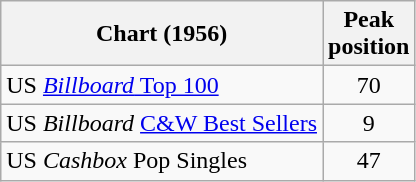<table class="wikitable sortable">
<tr>
<th>Chart (1956)</th>
<th>Peak<br>position</th>
</tr>
<tr>
<td align="left">US <a href='#'><em>Billboard</em> Top 100</a></td>
<td align="center">70</td>
</tr>
<tr>
<td align="left">US <em>Billboard</em> <a href='#'>C&W Best Sellers</a></td>
<td align="center">9</td>
</tr>
<tr>
<td align="left">US <em>Cashbox</em> Pop Singles</td>
<td align="center">47</td>
</tr>
</table>
